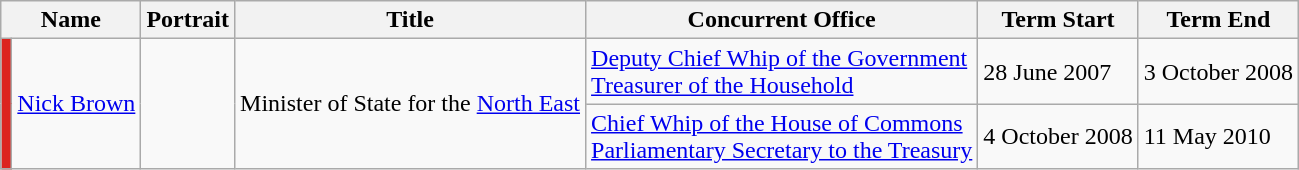<table class="wikitable">
<tr>
<th colspan="2">Name</th>
<th>Portrait</th>
<th>Title</th>
<th>Concurrent Office</th>
<th>Term Start</th>
<th>Term End</th>
</tr>
<tr>
<th rowspan="2" style="background-color: #DC241f"></th>
<td rowspan="2"><a href='#'>Nick Brown</a></td>
<td rowspan="2"></td>
<td rowspan="2">Minister of State for the <a href='#'>North East</a></td>
<td><a href='#'>Deputy Chief Whip of the Government</a><br><a href='#'>Treasurer of the Household</a></td>
<td>28 June 2007</td>
<td>3 October 2008</td>
</tr>
<tr>
<td><a href='#'>Chief Whip of the House of Commons</a><br><a href='#'>Parliamentary Secretary to the Treasury</a></td>
<td>4 October 2008</td>
<td>11 May 2010</td>
</tr>
</table>
